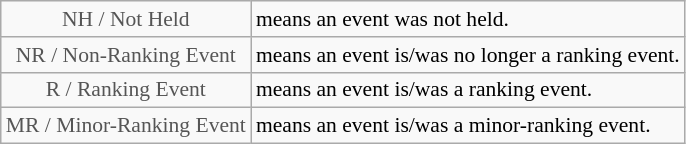<table class="wikitable" style="font-size:90%">
<tr>
<td style="text-align:center; color:#555555;" colspan="4">NH / Not Held</td>
<td>means an event was not held.</td>
</tr>
<tr>
<td style="text-align:center; color:#555555;" colspan="4">NR / Non-Ranking Event</td>
<td>means an event is/was no longer a ranking event.</td>
</tr>
<tr>
<td style="text-align:center; color:#555555;" colspan="4">R / Ranking Event</td>
<td>means an event is/was a ranking event.</td>
</tr>
<tr>
<td style="text-align:center; color:#555555;" colspan="4">MR / Minor-Ranking Event</td>
<td>means an event is/was a minor-ranking event.</td>
</tr>
</table>
